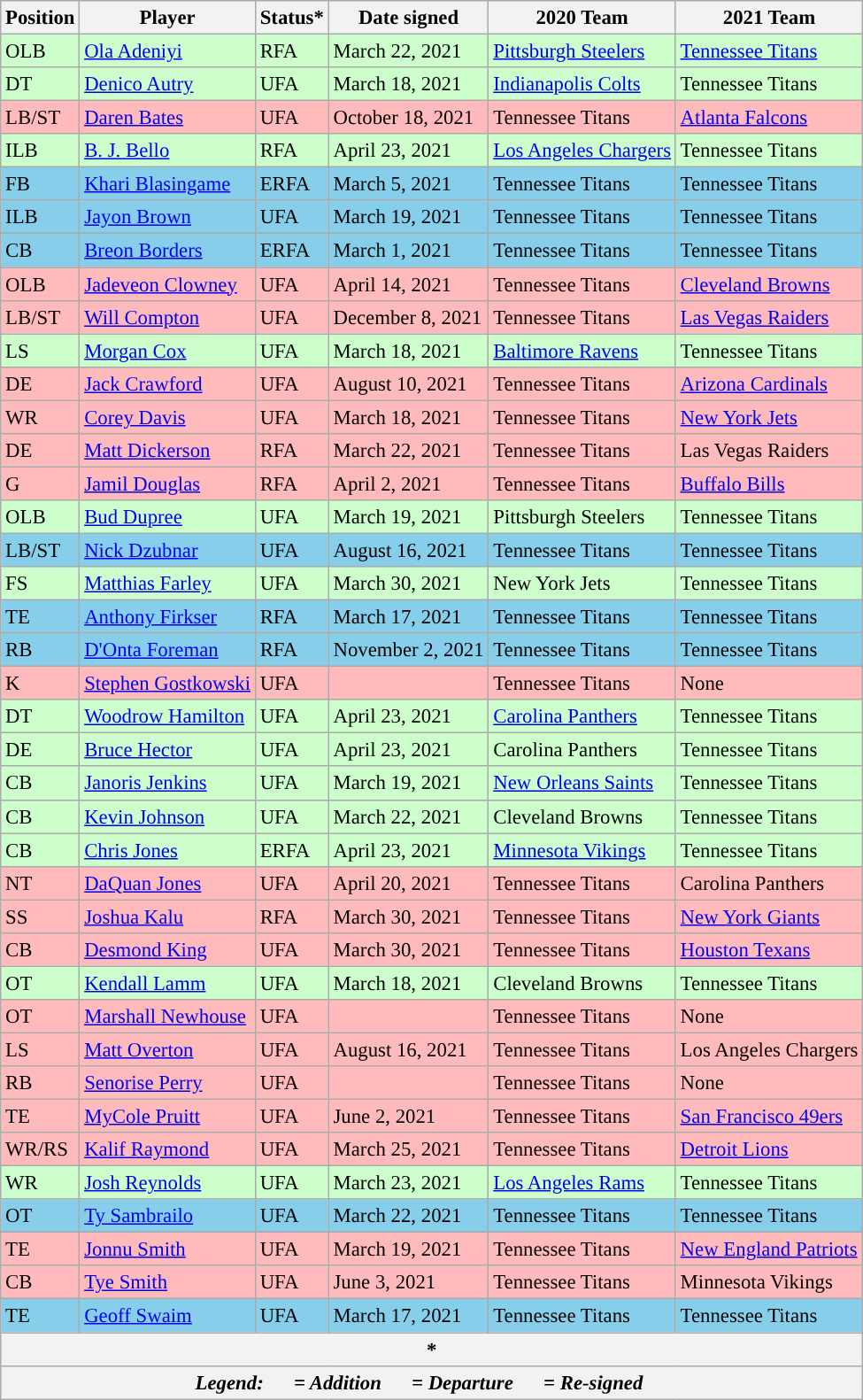<table class="wikitable sortable"  style="font-size: 95%">
<tr>
<th>Position</th>
<th>Player</th>
<th>Status*</th>
<th>Date signed</th>
<th>2020 Team</th>
<th>2021 Team</th>
</tr>
<tr style="background:#cfc">
<td>OLB</td>
<td><a href='#'>Ola Adeniyi</a></td>
<td>RFA</td>
<td>March 22, 2021</td>
<td><a href='#'>Pittsburgh Steelers</a></td>
<td><a href='#'>Tennessee Titans</a></td>
</tr>
<tr style="background:#cfc">
<td>DT</td>
<td><a href='#'>Denico Autry</a></td>
<td>UFA</td>
<td>March 18, 2021</td>
<td><a href='#'>Indianapolis Colts</a></td>
<td>Tennessee Titans</td>
</tr>
<tr style="background:#fbb">
<td>LB/ST</td>
<td><a href='#'>Daren Bates</a></td>
<td>UFA</td>
<td>October 18, 2021</td>
<td>Tennessee Titans</td>
<td><a href='#'>Atlanta Falcons</a></td>
</tr>
<tr style="background:#cfc">
<td>ILB</td>
<td><a href='#'>B. J. Bello</a></td>
<td>RFA</td>
<td>April 23, 2021</td>
<td><a href='#'>Los Angeles Chargers</a></td>
<td>Tennessee Titans</td>
</tr>
<tr style="background:#87ceeb">
<td>FB</td>
<td><a href='#'>Khari Blasingame</a></td>
<td>ERFA</td>
<td>March 5, 2021</td>
<td>Tennessee Titans</td>
<td>Tennessee Titans</td>
</tr>
<tr style="background:#87ceeb">
<td>ILB</td>
<td><a href='#'>Jayon Brown</a></td>
<td>UFA</td>
<td>March 19, 2021</td>
<td>Tennessee Titans</td>
<td>Tennessee Titans</td>
</tr>
<tr style="background:#87ceeb">
<td>CB</td>
<td><a href='#'>Breon Borders</a></td>
<td>ERFA</td>
<td>March 1, 2021</td>
<td>Tennessee Titans</td>
<td>Tennessee Titans</td>
</tr>
<tr style="background:#fbb">
<td>OLB</td>
<td><a href='#'>Jadeveon Clowney</a></td>
<td>UFA</td>
<td>April 14, 2021</td>
<td>Tennessee Titans</td>
<td><a href='#'>Cleveland Browns</a></td>
</tr>
<tr style="background:#fbb">
<td>LB/ST</td>
<td><a href='#'>Will Compton</a></td>
<td>UFA</td>
<td>December 8, 2021</td>
<td>Tennessee Titans</td>
<td><a href='#'>Las Vegas Raiders</a></td>
</tr>
<tr style="background:#cfc">
<td>LS</td>
<td><a href='#'>Morgan Cox</a></td>
<td>UFA</td>
<td>March 18, 2021</td>
<td><a href='#'>Baltimore Ravens</a></td>
<td>Tennessee Titans</td>
</tr>
<tr style="background:#fbb">
<td>DE</td>
<td><a href='#'>Jack Crawford</a></td>
<td>UFA</td>
<td>August 10, 2021</td>
<td>Tennessee Titans</td>
<td><a href='#'>Arizona Cardinals</a></td>
</tr>
<tr style="background:#fbb">
<td>WR</td>
<td><a href='#'>Corey Davis</a></td>
<td>UFA</td>
<td>March 18, 2021</td>
<td>Tennessee Titans</td>
<td><a href='#'>New York Jets</a></td>
</tr>
<tr style="background:#fbb">
<td>DE</td>
<td><a href='#'>Matt Dickerson</a></td>
<td>RFA</td>
<td>March 22, 2021</td>
<td>Tennessee Titans</td>
<td>Las Vegas Raiders</td>
</tr>
<tr style="background:#fbb">
<td>G</td>
<td><a href='#'>Jamil Douglas</a></td>
<td>RFA</td>
<td>April 2, 2021</td>
<td>Tennessee Titans</td>
<td><a href='#'>Buffalo Bills</a></td>
</tr>
<tr style="background:#cfc">
<td>OLB</td>
<td><a href='#'>Bud Dupree</a></td>
<td>UFA</td>
<td>March 19, 2021</td>
<td>Pittsburgh Steelers</td>
<td>Tennessee Titans</td>
</tr>
<tr style="background:#87ceeb">
<td>LB/ST</td>
<td><a href='#'>Nick Dzubnar</a></td>
<td>UFA</td>
<td>August 16, 2021</td>
<td>Tennessee Titans</td>
<td>Tennessee Titans</td>
</tr>
<tr style="background:#cfc">
<td>FS</td>
<td><a href='#'>Matthias Farley</a></td>
<td>UFA</td>
<td>March 30, 2021</td>
<td>New York Jets</td>
<td>Tennessee Titans</td>
</tr>
<tr style="background:#87ceeb">
<td>TE</td>
<td><a href='#'>Anthony Firkser</a></td>
<td>RFA</td>
<td>March 17, 2021</td>
<td>Tennessee Titans</td>
<td>Tennessee Titans</td>
</tr>
<tr style="background:#87ceeb">
<td>RB</td>
<td><a href='#'>D'Onta Foreman</a></td>
<td>RFA</td>
<td>November 2, 2021</td>
<td>Tennessee Titans</td>
<td>Tennessee Titans</td>
</tr>
<tr style="background:#fbb">
<td>K</td>
<td><a href='#'>Stephen Gostkowski</a></td>
<td>UFA</td>
<td></td>
<td>Tennessee Titans</td>
<td>None</td>
</tr>
<tr style="background:#cfc">
<td>DT</td>
<td><a href='#'>Woodrow Hamilton</a></td>
<td>UFA</td>
<td>April 23, 2021</td>
<td><a href='#'>Carolina Panthers</a></td>
<td>Tennessee Titans</td>
</tr>
<tr style="background:#cfc">
<td>DE</td>
<td><a href='#'>Bruce Hector</a></td>
<td>UFA</td>
<td>April 23, 2021</td>
<td>Carolina Panthers</td>
<td>Tennessee Titans</td>
</tr>
<tr style="background:#cfc">
<td>CB</td>
<td><a href='#'>Janoris Jenkins</a></td>
<td>UFA</td>
<td>March 19, 2021</td>
<td><a href='#'>New Orleans Saints</a></td>
<td>Tennessee Titans</td>
</tr>
<tr style="background:#cfc">
<td>CB</td>
<td><a href='#'>Kevin Johnson</a></td>
<td>UFA</td>
<td>March 22, 2021</td>
<td>Cleveland Browns</td>
<td>Tennessee Titans</td>
</tr>
<tr style="background:#cfc">
<td>CB</td>
<td><a href='#'>Chris Jones</a></td>
<td>ERFA</td>
<td>April 23, 2021</td>
<td><a href='#'>Minnesota Vikings</a></td>
<td>Tennessee Titans</td>
</tr>
<tr style="background:#fbb">
<td>NT</td>
<td><a href='#'>DaQuan Jones</a></td>
<td>UFA</td>
<td>April 20, 2021</td>
<td>Tennessee Titans</td>
<td>Carolina Panthers</td>
</tr>
<tr style="background:#fbb">
<td>SS</td>
<td><a href='#'>Joshua Kalu</a></td>
<td>RFA</td>
<td>March 30, 2021</td>
<td>Tennessee Titans</td>
<td><a href='#'>New York Giants</a></td>
</tr>
<tr style="background:#fbb">
<td>CB</td>
<td><a href='#'>Desmond King</a></td>
<td>UFA</td>
<td>March 30, 2021</td>
<td>Tennessee Titans</td>
<td><a href='#'>Houston Texans</a></td>
</tr>
<tr style="background:#cfc">
<td>OT</td>
<td><a href='#'>Kendall Lamm</a></td>
<td>UFA</td>
<td>March 18, 2021</td>
<td>Cleveland Browns</td>
<td>Tennessee Titans</td>
</tr>
<tr style="background:#fbb">
<td>OT</td>
<td><a href='#'>Marshall Newhouse</a></td>
<td>UFA</td>
<td></td>
<td>Tennessee Titans</td>
<td>None</td>
</tr>
<tr style="background:#fbb">
<td>LS</td>
<td><a href='#'>Matt Overton</a></td>
<td>UFA</td>
<td>August 16, 2021</td>
<td>Tennessee Titans</td>
<td>Los Angeles Chargers</td>
</tr>
<tr style="background:#fbb">
<td>RB</td>
<td><a href='#'>Senorise Perry</a></td>
<td>UFA</td>
<td></td>
<td>Tennessee Titans</td>
<td>None</td>
</tr>
<tr style="background:#fbb">
<td>TE</td>
<td><a href='#'>MyCole Pruitt</a></td>
<td>UFA</td>
<td>June 2, 2021</td>
<td>Tennessee Titans</td>
<td><a href='#'>San Francisco 49ers</a></td>
</tr>
<tr style="background:#fbb">
<td>WR/RS</td>
<td><a href='#'>Kalif Raymond</a></td>
<td>UFA</td>
<td>March 25, 2021</td>
<td>Tennessee Titans</td>
<td><a href='#'>Detroit Lions</a></td>
</tr>
<tr style="background:#cfc">
<td>WR</td>
<td><a href='#'>Josh Reynolds</a></td>
<td>UFA</td>
<td>March 23, 2021</td>
<td><a href='#'>Los Angeles Rams</a></td>
<td>Tennessee Titans</td>
</tr>
<tr style="background:#87ceeb">
<td>OT</td>
<td><a href='#'>Ty Sambrailo</a></td>
<td>UFA</td>
<td>March 22, 2021</td>
<td>Tennessee Titans</td>
<td>Tennessee Titans</td>
</tr>
<tr style="background:#fbb">
<td>TE</td>
<td><a href='#'>Jonnu Smith</a></td>
<td>UFA</td>
<td>March 19, 2021</td>
<td>Tennessee Titans</td>
<td><a href='#'>New England Patriots</a></td>
</tr>
<tr style="background:#fbb">
<td>CB</td>
<td><a href='#'>Tye Smith</a></td>
<td>UFA</td>
<td>June 3, 2021</td>
<td>Tennessee Titans</td>
<td>Minnesota Vikings</td>
</tr>
<tr style="background:#87ceeb">
<td>TE</td>
<td><a href='#'>Geoff Swaim</a></td>
<td>UFA</td>
<td>March 17, 2021</td>
<td>Tennessee Titans</td>
<td>Tennessee Titans</td>
</tr>
<tr>
<th colspan=6>*</th>
</tr>
<tr>
<th colspan=6><em>Legend:       = Addition       = Departure       = Re-signed     </em></th>
</tr>
</table>
